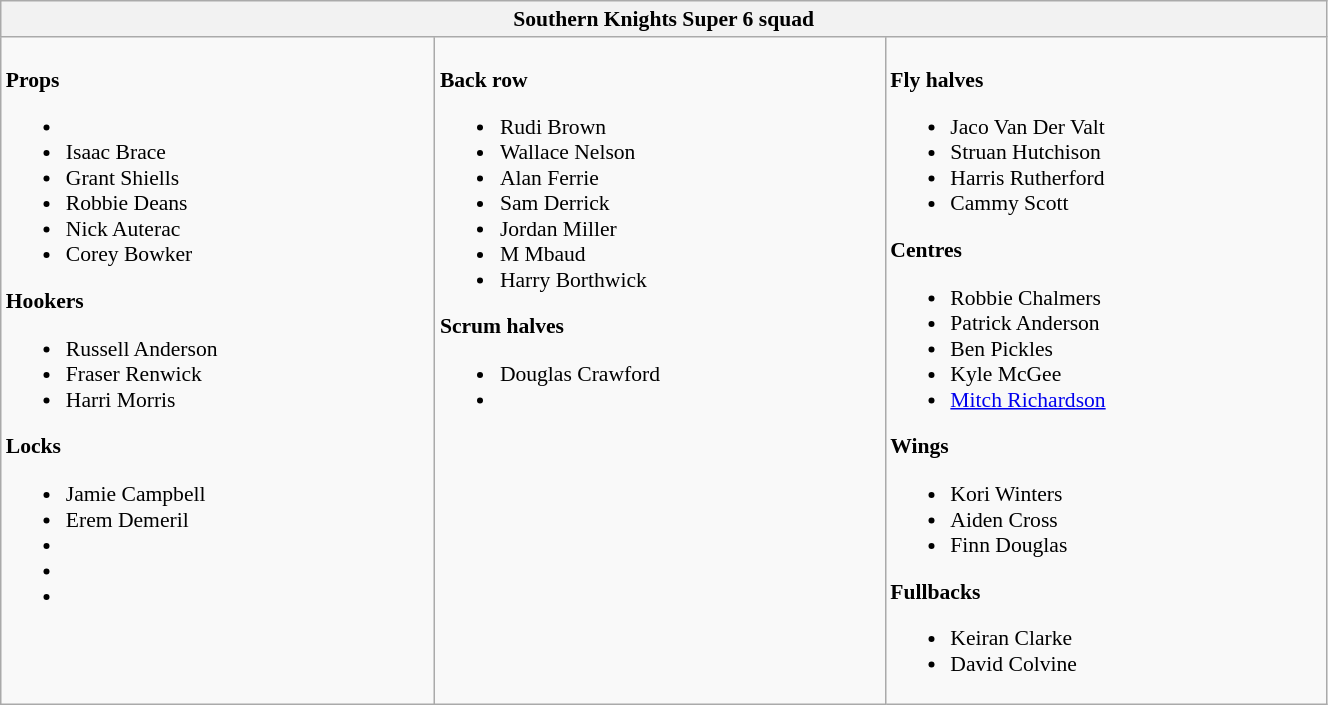<table class="wikitable" style="text-align:left; font-size:90%; width:70%">
<tr>
<th colspan="100%">Southern Knights Super 6 squad</th>
</tr>
<tr valign="top">
<td><br><strong>Props</strong><ul><li></li><li> Isaac Brace</li><li> Grant Shiells</li><li> Robbie Deans</li><li> Nick Auterac</li><li> Corey Bowker</li></ul><strong>Hookers</strong><ul><li> Russell Anderson</li><li> Fraser Renwick</li><li> Harri Morris</li></ul><strong>Locks</strong><ul><li> Jamie Campbell</li><li> Erem Demeril</li><li></li><li></li><li></li></ul></td>
<td><br><strong>Back row</strong><ul><li> Rudi Brown</li><li> Wallace Nelson</li><li> Alan Ferrie</li><li> Sam Derrick</li><li> Jordan Miller</li><li> M Mbaud</li><li> Harry Borthwick</li></ul><strong>Scrum halves</strong><ul><li> Douglas Crawford</li><li></li></ul></td>
<td><br><strong>Fly halves</strong><ul><li>  Jaco Van Der Valt</li><li> Struan Hutchison</li><li> Harris Rutherford</li><li> Cammy Scott</li></ul><strong>Centres</strong><ul><li> Robbie Chalmers</li><li> Patrick Anderson</li><li> Ben Pickles</li><li> Kyle McGee</li><li> <a href='#'>Mitch Richardson</a></li></ul><strong>Wings</strong><ul><li> Kori Winters</li><li> Aiden Cross</li><li> Finn Douglas</li></ul><strong>Fullbacks</strong><ul><li> Keiran Clarke</li><li> David Colvine</li></ul></td>
</tr>
</table>
